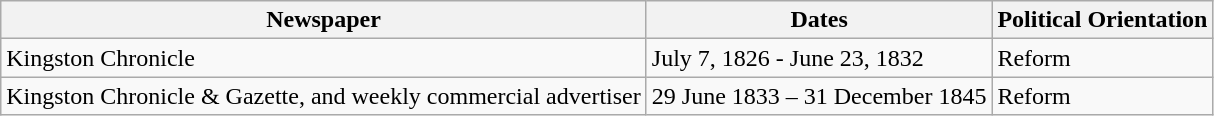<table class="wikitable">
<tr>
<th>Newspaper</th>
<th>Dates</th>
<th>Political Orientation</th>
</tr>
<tr>
<td>Kingston Chronicle</td>
<td>July 7, 1826 - June 23, 1832</td>
<td>Reform</td>
</tr>
<tr>
<td>Kingston Chronicle & Gazette, and weekly commercial advertiser</td>
<td>29 June 1833 – 31 December 1845</td>
<td>Reform</td>
</tr>
</table>
